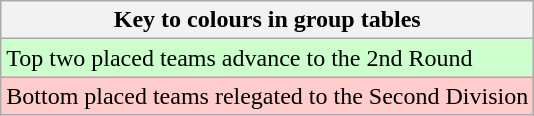<table class="wikitable">
<tr>
<th>Key to colours in group tables</th>
</tr>
<tr bgcolor=#ccffcc>
<td>Top two placed teams advance to the 2nd Round</td>
</tr>
<tr bgcolor=#ffcccc>
<td>Bottom placed teams relegated to the Second Division</td>
</tr>
</table>
